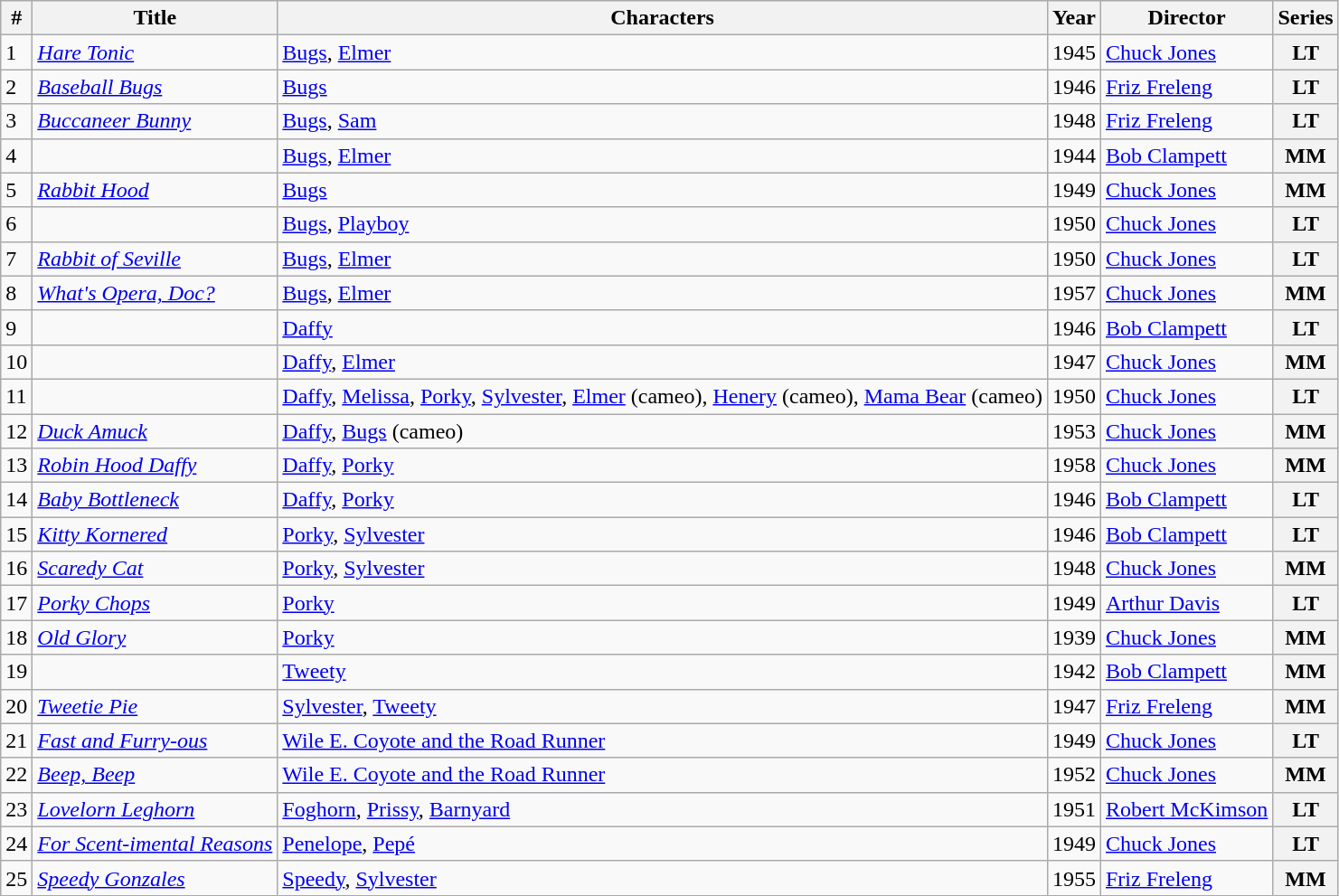<table class="wikitable sortable">
<tr>
<th>#</th>
<th>Title</th>
<th>Characters</th>
<th>Year</th>
<th>Director</th>
<th>Series</th>
</tr>
<tr>
<td>1</td>
<td><em><a href='#'>Hare Tonic</a></em></td>
<td><a href='#'>Bugs</a>, <a href='#'>Elmer</a></td>
<td>1945</td>
<td><a href='#'>Chuck Jones</a></td>
<th>LT</th>
</tr>
<tr>
<td>2</td>
<td><em><a href='#'>Baseball Bugs</a></em></td>
<td><a href='#'>Bugs</a></td>
<td>1946</td>
<td><a href='#'>Friz Freleng</a></td>
<th>LT</th>
</tr>
<tr>
<td>3</td>
<td><em><a href='#'>Buccaneer Bunny</a></em></td>
<td><a href='#'>Bugs</a>, <a href='#'>Sam</a></td>
<td>1948</td>
<td><a href='#'>Friz Freleng</a></td>
<th>LT</th>
</tr>
<tr>
<td>4</td>
<td><em></em></td>
<td><a href='#'>Bugs</a>, <a href='#'>Elmer</a></td>
<td>1944</td>
<td><a href='#'>Bob Clampett</a></td>
<th>MM</th>
</tr>
<tr>
<td>5</td>
<td><em><a href='#'>Rabbit Hood</a></em></td>
<td><a href='#'>Bugs</a></td>
<td>1949</td>
<td><a href='#'>Chuck Jones</a></td>
<th>MM</th>
</tr>
<tr>
<td>6</td>
<td><em></em></td>
<td><a href='#'>Bugs</a>, <a href='#'>Playboy</a></td>
<td>1950</td>
<td><a href='#'>Chuck Jones</a></td>
<th>LT</th>
</tr>
<tr>
<td>7</td>
<td><em><a href='#'>Rabbit of Seville</a></em></td>
<td><a href='#'>Bugs</a>, <a href='#'>Elmer</a></td>
<td>1950</td>
<td><a href='#'>Chuck Jones</a></td>
<th>LT</th>
</tr>
<tr>
<td>8</td>
<td><em><a href='#'>What's Opera, Doc?</a></em></td>
<td><a href='#'>Bugs</a>, <a href='#'>Elmer</a></td>
<td>1957</td>
<td><a href='#'>Chuck Jones</a></td>
<th>MM</th>
</tr>
<tr>
<td>9</td>
<td><em></em></td>
<td><a href='#'>Daffy</a></td>
<td>1946</td>
<td><a href='#'>Bob Clampett</a></td>
<th>LT</th>
</tr>
<tr>
<td>10</td>
<td><em></em></td>
<td><a href='#'>Daffy</a>, <a href='#'>Elmer</a></td>
<td>1947</td>
<td><a href='#'>Chuck Jones</a></td>
<th>MM</th>
</tr>
<tr>
<td>11</td>
<td><em></em></td>
<td><a href='#'>Daffy</a>, <a href='#'>Melissa</a>, <a href='#'>Porky</a>, <a href='#'>Sylvester</a>, <a href='#'>Elmer</a> (cameo), <a href='#'>Henery</a> (cameo), <a href='#'>Mama Bear</a> (cameo)</td>
<td>1950</td>
<td><a href='#'>Chuck Jones</a></td>
<th>LT</th>
</tr>
<tr>
<td>12</td>
<td><em><a href='#'>Duck Amuck</a></em></td>
<td><a href='#'>Daffy</a>, <a href='#'>Bugs</a> (cameo)</td>
<td>1953</td>
<td><a href='#'>Chuck Jones</a></td>
<th>MM</th>
</tr>
<tr>
<td>13</td>
<td><em><a href='#'>Robin Hood Daffy</a></em></td>
<td><a href='#'>Daffy</a>, <a href='#'>Porky</a></td>
<td>1958</td>
<td><a href='#'>Chuck Jones</a></td>
<th>MM</th>
</tr>
<tr>
<td>14</td>
<td><em><a href='#'>Baby Bottleneck</a></em></td>
<td><a href='#'>Daffy</a>, <a href='#'>Porky</a></td>
<td>1946</td>
<td><a href='#'>Bob Clampett</a></td>
<th>LT</th>
</tr>
<tr>
<td>15</td>
<td><em><a href='#'>Kitty Kornered</a></em></td>
<td><a href='#'>Porky</a>, <a href='#'>Sylvester</a></td>
<td>1946</td>
<td><a href='#'>Bob Clampett</a></td>
<th>LT</th>
</tr>
<tr>
<td>16</td>
<td><em><a href='#'>Scaredy Cat</a></em></td>
<td><a href='#'>Porky</a>, <a href='#'>Sylvester</a></td>
<td>1948</td>
<td><a href='#'>Chuck Jones</a></td>
<th>MM</th>
</tr>
<tr>
<td>17</td>
<td><em><a href='#'>Porky Chops</a></em></td>
<td><a href='#'>Porky</a></td>
<td>1949</td>
<td><a href='#'>Arthur Davis</a></td>
<th>LT</th>
</tr>
<tr>
<td>18</td>
<td><em><a href='#'>Old Glory</a></em></td>
<td><a href='#'>Porky</a></td>
<td>1939</td>
<td><a href='#'>Chuck Jones</a></td>
<th>MM</th>
</tr>
<tr>
<td>19</td>
<td><em></em></td>
<td><a href='#'>Tweety</a></td>
<td>1942</td>
<td><a href='#'>Bob Clampett</a></td>
<th>MM</th>
</tr>
<tr>
<td>20</td>
<td><em><a href='#'>Tweetie Pie</a></em></td>
<td><a href='#'>Sylvester</a>, <a href='#'>Tweety</a></td>
<td>1947</td>
<td><a href='#'>Friz Freleng</a></td>
<th>MM</th>
</tr>
<tr>
<td>21</td>
<td><em><a href='#'>Fast and Furry-ous</a></em></td>
<td><a href='#'>Wile E. Coyote and the Road Runner</a></td>
<td>1949</td>
<td><a href='#'>Chuck Jones</a></td>
<th>LT</th>
</tr>
<tr>
<td>22</td>
<td><em><a href='#'>Beep, Beep</a></em></td>
<td><a href='#'>Wile E. Coyote and the Road Runner</a></td>
<td>1952</td>
<td><a href='#'>Chuck Jones</a></td>
<th>MM</th>
</tr>
<tr>
<td>23</td>
<td><em><a href='#'>Lovelorn Leghorn</a></em></td>
<td><a href='#'>Foghorn</a>, <a href='#'>Prissy</a>, <a href='#'>Barnyard</a></td>
<td>1951</td>
<td><a href='#'>Robert McKimson</a></td>
<th>LT</th>
</tr>
<tr>
<td>24</td>
<td><em><a href='#'>For Scent-imental Reasons</a></em></td>
<td><a href='#'>Penelope</a>, <a href='#'>Pepé</a></td>
<td>1949</td>
<td><a href='#'>Chuck Jones</a></td>
<th>LT</th>
</tr>
<tr>
<td>25</td>
<td><em><a href='#'>Speedy Gonzales</a></em></td>
<td><a href='#'>Speedy</a>, <a href='#'>Sylvester</a></td>
<td>1955</td>
<td><a href='#'>Friz Freleng</a></td>
<th>MM</th>
</tr>
</table>
